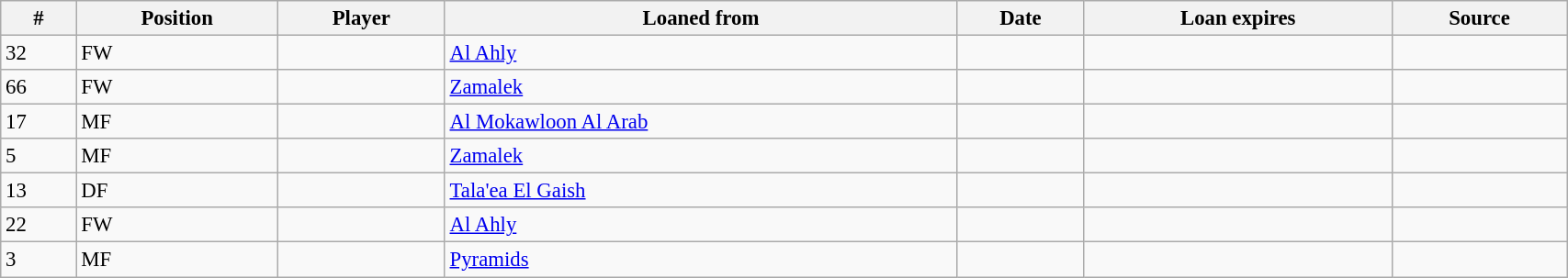<table class="wikitable sortable" style="width:90%; text-align:center; font-size:95%; text-align:left">
<tr>
<th>#</th>
<th>Position</th>
<th>Player</th>
<th>Loaned from</th>
<th>Date</th>
<th>Loan expires</th>
<th>Source</th>
</tr>
<tr>
<td>32</td>
<td>FW</td>
<td></td>
<td> <a href='#'>Al Ahly</a></td>
<td></td>
<td></td>
<td></td>
</tr>
<tr>
<td>66</td>
<td>FW</td>
<td></td>
<td> <a href='#'>Zamalek</a></td>
<td></td>
<td></td>
<td></td>
</tr>
<tr>
<td>17</td>
<td>MF</td>
<td></td>
<td> <a href='#'>Al Mokawloon Al Arab</a></td>
<td></td>
<td></td>
<td></td>
</tr>
<tr>
<td>5</td>
<td>MF</td>
<td></td>
<td> <a href='#'>Zamalek</a></td>
<td></td>
<td></td>
<td></td>
</tr>
<tr>
<td>13</td>
<td>DF</td>
<td></td>
<td> <a href='#'>Tala'ea El Gaish</a></td>
<td></td>
<td></td>
<td></td>
</tr>
<tr>
<td>22</td>
<td>FW</td>
<td></td>
<td> <a href='#'>Al Ahly</a></td>
<td></td>
<td></td>
<td></td>
</tr>
<tr>
<td>3</td>
<td>MF</td>
<td></td>
<td> <a href='#'>Pyramids</a></td>
<td></td>
<td></td>
<td></td>
</tr>
</table>
